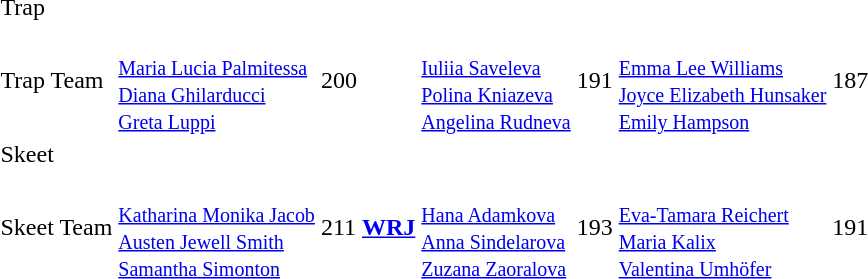<table>
<tr>
<td>Trap</td>
<td colspan=2></td>
<td colspan=2></td>
<td colspan=2></td>
</tr>
<tr>
<td>Trap Team</td>
<td><br><small><a href='#'>Maria Lucia Palmitessa</a><br><a href='#'>Diana Ghilarducci</a><br><a href='#'>Greta Luppi</a></small></td>
<td>200</td>
<td><br><small><a href='#'>Iuliia Saveleva</a><br><a href='#'>Polina Kniazeva</a><br><a href='#'>Angelina Rudneva</a></small></td>
<td>191</td>
<td><br><small><a href='#'>Emma Lee Williams</a><br><a href='#'>Joyce Elizabeth Hunsaker</a><br><a href='#'>Emily Hampson</a></small></td>
<td>187</td>
</tr>
<tr>
<td>Skeet</td>
<td colspan=2></td>
<td colspan=2></td>
<td colspan=2></td>
</tr>
<tr>
<td>Skeet Team</td>
<td><br><small><a href='#'>Katharina Monika Jacob</a><br><a href='#'>Austen Jewell Smith</a><br><a href='#'>Samantha Simonton</a></small></td>
<td>211 <strong><a href='#'>WRJ</a></strong></td>
<td><br><small><a href='#'>Hana Adamkova</a><br><a href='#'>Anna Sindelarova</a><br><a href='#'>Zuzana Zaoralova</a></small></td>
<td>193</td>
<td><br><small><a href='#'>Eva-Tamara Reichert</a><br><a href='#'>Maria Kalix</a><br><a href='#'>Valentina Umhöfer</a></small></td>
<td>191</td>
</tr>
</table>
